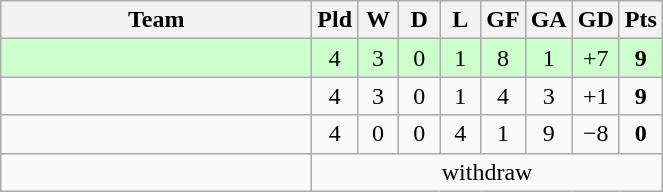<table class=wikitable style="text-align:center">
<tr>
<th width=200>Team</th>
<th width=20>Pld</th>
<th width=20>W</th>
<th width=20>D</th>
<th width=20>L</th>
<th width=20>GF</th>
<th width=20>GA</th>
<th width=20>GD</th>
<th width=20>Pts</th>
</tr>
<tr style=background:#ccffcc>
<td align=left></td>
<td>4</td>
<td>3</td>
<td>0</td>
<td>1</td>
<td>8</td>
<td>1</td>
<td>+7</td>
<td><strong>9</strong></td>
</tr>
<tr>
<td align=left></td>
<td>4</td>
<td>3</td>
<td>0</td>
<td>1</td>
<td>4</td>
<td>3</td>
<td>+1</td>
<td><strong>9</strong></td>
</tr>
<tr>
<td align=left></td>
<td>4</td>
<td>0</td>
<td>0</td>
<td>4</td>
<td>1</td>
<td>9</td>
<td>−8</td>
<td><strong>0</strong></td>
</tr>
<tr>
<td align=left></td>
<td colspan=8>withdraw</td>
</tr>
</table>
